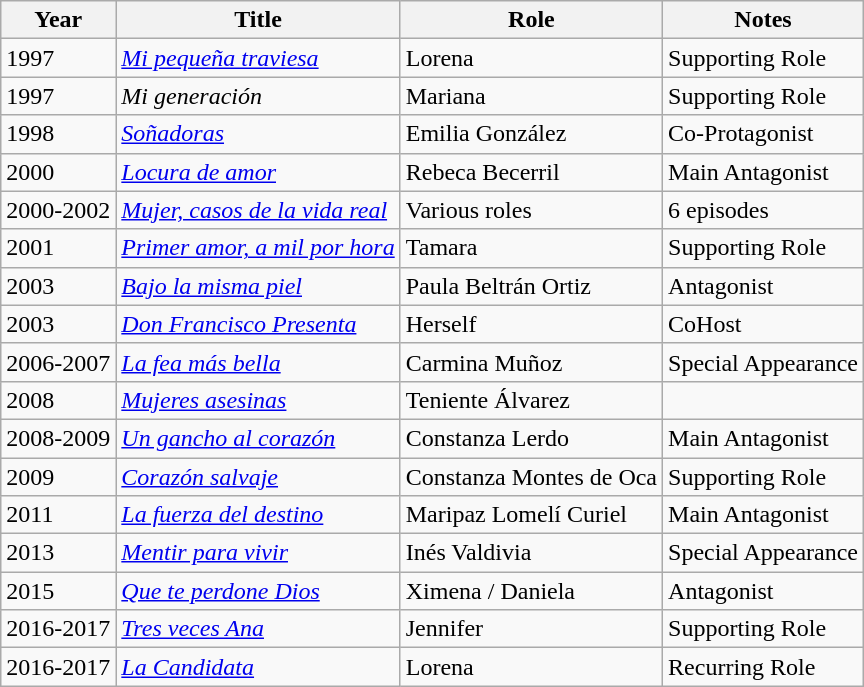<table class="wikitable sortable">
<tr>
<th>Year</th>
<th>Title</th>
<th>Role</th>
<th>Notes</th>
</tr>
<tr>
<td>1997</td>
<td><em><a href='#'>Mi pequeña traviesa</a></em></td>
<td>Lorena</td>
<td>Supporting Role</td>
</tr>
<tr>
<td>1997</td>
<td><em>Mi generación</em></td>
<td>Mariana</td>
<td>Supporting Role</td>
</tr>
<tr>
<td>1998</td>
<td><em><a href='#'>Soñadoras</a></em></td>
<td>Emilia González</td>
<td>Co-Protagonist</td>
</tr>
<tr>
<td>2000</td>
<td><em><a href='#'>Locura de amor</a></em></td>
<td>Rebeca Becerril</td>
<td>Main Antagonist</td>
</tr>
<tr>
<td>2000-2002</td>
<td><em><a href='#'>Mujer, casos de la vida real</a></em></td>
<td>Various roles</td>
<td>6 episodes</td>
</tr>
<tr>
<td>2001</td>
<td><em><a href='#'>Primer amor, a mil por hora</a></em></td>
<td>Tamara</td>
<td>Supporting Role</td>
</tr>
<tr>
<td>2003</td>
<td><em><a href='#'>Bajo la misma piel</a></em></td>
<td>Paula Beltrán Ortiz</td>
<td>Antagonist</td>
</tr>
<tr>
<td>2003</td>
<td><em><a href='#'>Don Francisco Presenta</a></em></td>
<td>Herself</td>
<td>CoHost</td>
</tr>
<tr>
<td>2006-2007</td>
<td><em><a href='#'>La fea más bella</a></em></td>
<td>Carmina Muñoz</td>
<td>Special Appearance</td>
</tr>
<tr>
<td>2008</td>
<td><em><a href='#'>Mujeres asesinas</a></em></td>
<td>Teniente Álvarez</td>
<td></td>
</tr>
<tr>
<td>2008-2009</td>
<td><em><a href='#'>Un gancho al corazón</a></em></td>
<td>Constanza Lerdo</td>
<td>Main Antagonist</td>
</tr>
<tr>
<td>2009</td>
<td><em><a href='#'>Corazón salvaje</a></em></td>
<td>Constanza Montes de Oca</td>
<td>Supporting Role</td>
</tr>
<tr>
<td>2011</td>
<td><em><a href='#'>La fuerza del destino</a></em></td>
<td>Maripaz Lomelí Curiel</td>
<td>Main Antagonist</td>
</tr>
<tr>
<td>2013</td>
<td><em><a href='#'>Mentir para vivir</a></em></td>
<td>Inés Valdivia</td>
<td>Special Appearance</td>
</tr>
<tr>
<td>2015</td>
<td><em><a href='#'>Que te perdone Dios</a></em></td>
<td>Ximena / Daniela</td>
<td>Antagonist</td>
</tr>
<tr>
<td>2016-2017</td>
<td><em><a href='#'>Tres veces Ana</a></em></td>
<td>Jennifer</td>
<td>Supporting Role</td>
</tr>
<tr>
<td>2016-2017</td>
<td><em><a href='#'>La Candidata</a></em></td>
<td>Lorena</td>
<td>Recurring Role</td>
</tr>
</table>
